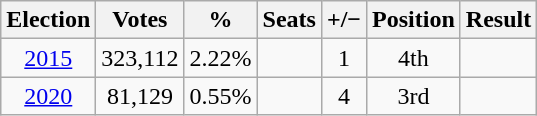<table class="wikitable" style="text-align:center">
<tr>
<th>Election</th>
<th><strong>Votes</strong></th>
<th><strong>%</strong></th>
<th>Seats</th>
<th>+/−</th>
<th><strong>Position</strong></th>
<th><strong>Result</strong></th>
</tr>
<tr>
<td><a href='#'>2015</a></td>
<td>323,112</td>
<td>2.22%</td>
<td></td>
<td> 1</td>
<td> 4th</td>
<td></td>
</tr>
<tr>
<td><a href='#'>2020</a></td>
<td>81,129</td>
<td>0.55%</td>
<td></td>
<td> 4</td>
<td> 3rd</td>
<td></td>
</tr>
</table>
